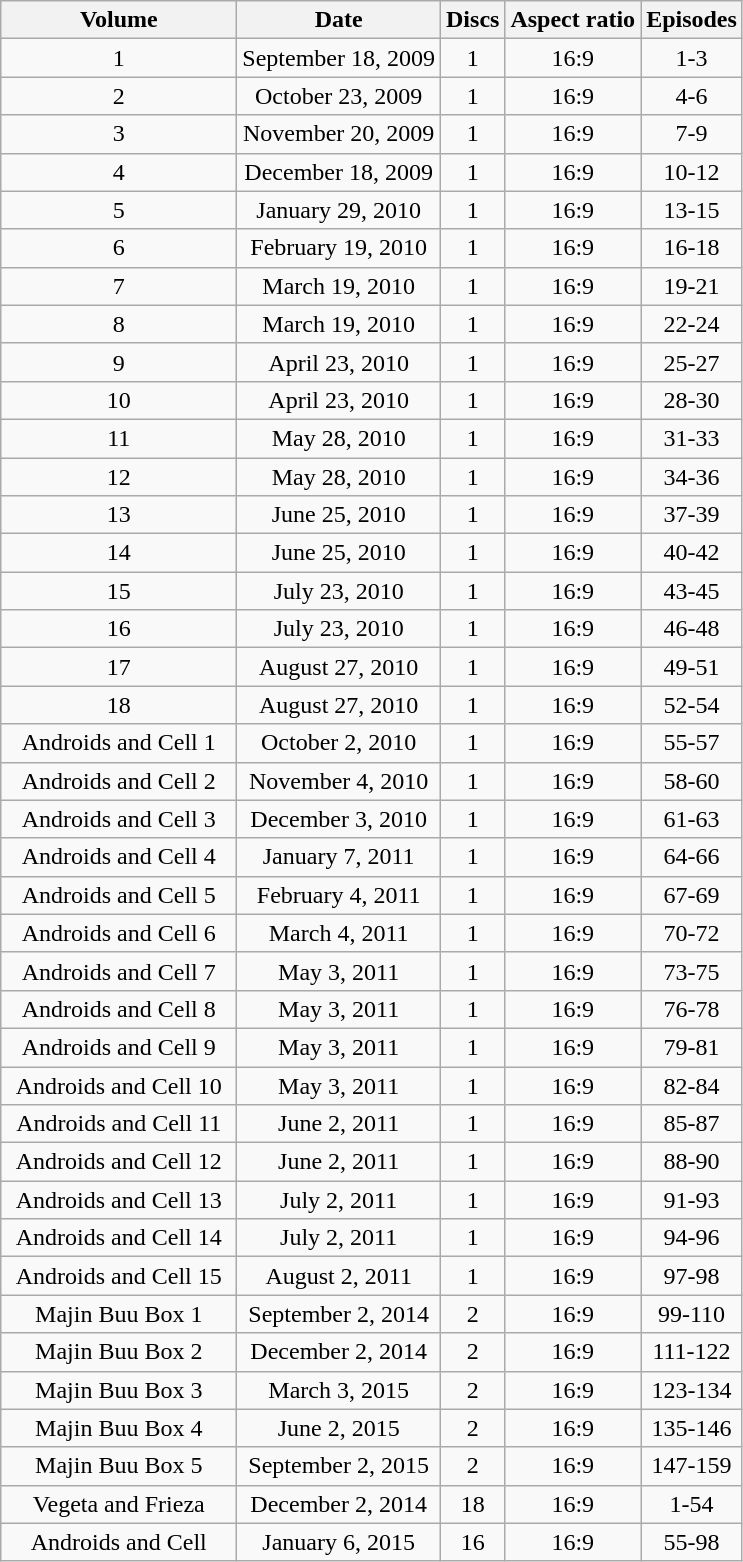<table class="wikitable" style="text-align:center;">
<tr>
<th style="width: 150px;">Volume</th>
<th>Date</th>
<th>Discs</th>
<th>Aspect ratio</th>
<th>Episodes</th>
</tr>
<tr>
<td>1</td>
<td>September 18, 2009</td>
<td>1</td>
<td>16:9</td>
<td>1-3</td>
</tr>
<tr>
<td>2</td>
<td>October 23, 2009</td>
<td>1</td>
<td>16:9</td>
<td>4-6</td>
</tr>
<tr>
<td>3</td>
<td>November 20, 2009</td>
<td>1</td>
<td>16:9</td>
<td>7-9</td>
</tr>
<tr>
<td>4</td>
<td>December 18, 2009</td>
<td>1</td>
<td>16:9</td>
<td>10-12</td>
</tr>
<tr>
<td>5</td>
<td>January 29, 2010</td>
<td>1</td>
<td>16:9</td>
<td>13-15</td>
</tr>
<tr>
<td>6</td>
<td>February 19, 2010</td>
<td>1</td>
<td>16:9</td>
<td>16-18</td>
</tr>
<tr>
<td>7</td>
<td>March 19, 2010</td>
<td>1</td>
<td>16:9</td>
<td>19-21</td>
</tr>
<tr>
<td>8</td>
<td>March 19, 2010</td>
<td>1</td>
<td>16:9</td>
<td>22-24</td>
</tr>
<tr>
<td>9</td>
<td>April 23, 2010</td>
<td>1</td>
<td>16:9</td>
<td>25-27</td>
</tr>
<tr>
<td>10</td>
<td>April 23, 2010</td>
<td>1</td>
<td>16:9</td>
<td>28-30</td>
</tr>
<tr>
<td>11</td>
<td>May 28, 2010</td>
<td>1</td>
<td>16:9</td>
<td>31-33</td>
</tr>
<tr>
<td>12</td>
<td>May 28, 2010</td>
<td>1</td>
<td>16:9</td>
<td>34-36</td>
</tr>
<tr>
<td>13</td>
<td>June 25, 2010</td>
<td>1</td>
<td>16:9</td>
<td>37-39</td>
</tr>
<tr>
<td>14</td>
<td>June 25, 2010</td>
<td>1</td>
<td>16:9</td>
<td>40-42</td>
</tr>
<tr>
<td>15</td>
<td>July 23, 2010</td>
<td>1</td>
<td>16:9</td>
<td>43-45</td>
</tr>
<tr>
<td>16</td>
<td>July 23, 2010</td>
<td>1</td>
<td>16:9</td>
<td>46-48</td>
</tr>
<tr>
<td>17</td>
<td>August 27, 2010</td>
<td>1</td>
<td>16:9</td>
<td>49-51</td>
</tr>
<tr>
<td>18</td>
<td>August 27, 2010</td>
<td>1</td>
<td>16:9</td>
<td>52-54</td>
</tr>
<tr>
<td>Androids and Cell 1</td>
<td>October 2, 2010</td>
<td>1</td>
<td>16:9</td>
<td>55-57</td>
</tr>
<tr>
<td>Androids and Cell 2</td>
<td>November 4, 2010</td>
<td>1</td>
<td>16:9</td>
<td>58-60</td>
</tr>
<tr>
<td>Androids and Cell 3</td>
<td>December 3, 2010</td>
<td>1</td>
<td>16:9</td>
<td>61-63</td>
</tr>
<tr>
<td>Androids and Cell 4</td>
<td>January 7, 2011</td>
<td>1</td>
<td>16:9</td>
<td>64-66</td>
</tr>
<tr>
<td>Androids and Cell 5</td>
<td>February 4, 2011</td>
<td>1</td>
<td>16:9</td>
<td>67-69</td>
</tr>
<tr>
<td>Androids and Cell 6</td>
<td>March 4, 2011</td>
<td>1</td>
<td>16:9</td>
<td>70-72</td>
</tr>
<tr>
<td>Androids and Cell 7</td>
<td>May 3, 2011</td>
<td>1</td>
<td>16:9</td>
<td>73-75</td>
</tr>
<tr>
<td>Androids and Cell 8</td>
<td>May 3, 2011</td>
<td>1</td>
<td>16:9</td>
<td>76-78</td>
</tr>
<tr>
<td>Androids and Cell 9</td>
<td>May 3, 2011</td>
<td>1</td>
<td>16:9</td>
<td>79-81</td>
</tr>
<tr>
<td>Androids and Cell 10</td>
<td>May 3, 2011</td>
<td>1</td>
<td>16:9</td>
<td>82-84</td>
</tr>
<tr>
<td>Androids and Cell 11</td>
<td>June 2, 2011</td>
<td>1</td>
<td>16:9</td>
<td>85-87</td>
</tr>
<tr>
<td>Androids and Cell 12</td>
<td>June 2, 2011</td>
<td>1</td>
<td>16:9</td>
<td>88-90</td>
</tr>
<tr>
<td>Androids and Cell 13</td>
<td>July 2, 2011</td>
<td>1</td>
<td>16:9</td>
<td>91-93</td>
</tr>
<tr>
<td>Androids and Cell 14</td>
<td>July 2, 2011</td>
<td>1</td>
<td>16:9</td>
<td>94-96</td>
</tr>
<tr>
<td>Androids and Cell 15</td>
<td>August 2, 2011</td>
<td>1</td>
<td>16:9</td>
<td>97-98</td>
</tr>
<tr>
<td>Majin Buu Box 1</td>
<td>September 2, 2014</td>
<td>2</td>
<td>16:9</td>
<td>99-110</td>
</tr>
<tr>
<td>Majin Buu Box 2</td>
<td>December 2, 2014</td>
<td>2</td>
<td>16:9</td>
<td>111-122</td>
</tr>
<tr>
<td>Majin Buu Box 3</td>
<td>March 3, 2015</td>
<td>2</td>
<td>16:9</td>
<td>123-134</td>
</tr>
<tr>
<td>Majin Buu Box 4</td>
<td>June 2, 2015</td>
<td>2</td>
<td>16:9</td>
<td>135-146</td>
</tr>
<tr>
<td>Majin Buu Box 5</td>
<td>September 2, 2015</td>
<td>2</td>
<td>16:9</td>
<td>147-159</td>
</tr>
<tr>
<td>Vegeta and Frieza</td>
<td>December 2, 2014</td>
<td>18</td>
<td>16:9</td>
<td>1-54</td>
</tr>
<tr>
<td>Androids and Cell</td>
<td>January 6, 2015</td>
<td>16</td>
<td>16:9</td>
<td>55-98</td>
</tr>
</table>
